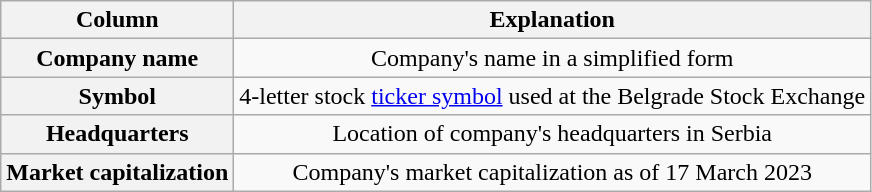<table class="wikitable plainrowheads" style="text-align:center;">
<tr>
<th scope="col">Column</th>
<th scope="col">Explanation</th>
</tr>
<tr>
<th scope="row">Company name</th>
<td>Company's name in a simplified form</td>
</tr>
<tr>
<th scope="row">Symbol</th>
<td>4-letter stock <a href='#'>ticker symbol</a> used at the Belgrade Stock Exchange</td>
</tr>
<tr>
<th scope="row">Headquarters</th>
<td>Location of company's headquarters in Serbia</td>
</tr>
<tr>
<th scope="row">Market capitalization</th>
<td>Company's market capitalization as of 17 March 2023</td>
</tr>
</table>
